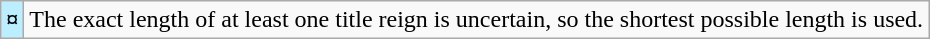<table class="wikitable">
<tr>
<th style="background-color:#bbeeff">¤</th>
<td>The exact length of at least one title reign is uncertain, so the shortest possible length is used.</td>
</tr>
</table>
